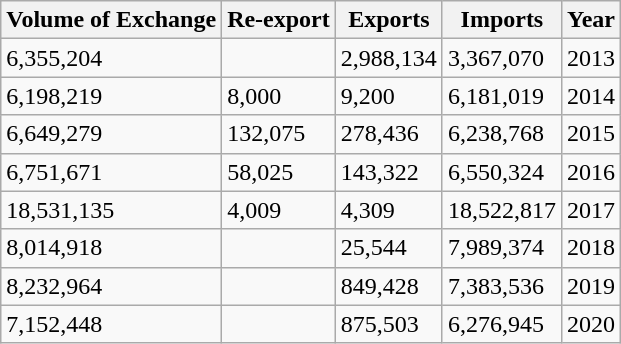<table class="wikitable">
<tr>
<th>Volume of Exchange</th>
<th>Re-export</th>
<th>Exports</th>
<th>Imports</th>
<th>Year</th>
</tr>
<tr>
<td>6,355,204</td>
<td></td>
<td>2,988,134</td>
<td>3,367,070</td>
<td>2013</td>
</tr>
<tr>
<td>6,198,219</td>
<td>8,000</td>
<td>9,200</td>
<td>6,181,019</td>
<td>2014</td>
</tr>
<tr>
<td>6,649,279</td>
<td>132,075</td>
<td>278,436</td>
<td>6,238,768</td>
<td>2015</td>
</tr>
<tr>
<td>6,751,671</td>
<td>58,025</td>
<td>143,322</td>
<td>6,550,324</td>
<td>2016</td>
</tr>
<tr>
<td>18,531,135</td>
<td>4,009</td>
<td>4,309</td>
<td>18,522,817</td>
<td>2017</td>
</tr>
<tr>
<td>8,014,918</td>
<td></td>
<td>25,544</td>
<td>7,989,374</td>
<td>2018</td>
</tr>
<tr>
<td>8,232,964</td>
<td></td>
<td>849,428</td>
<td>7,383,536</td>
<td>2019</td>
</tr>
<tr>
<td>7,152,448</td>
<td></td>
<td>875,503</td>
<td>6,276,945</td>
<td>2020<br></td>
</tr>
</table>
